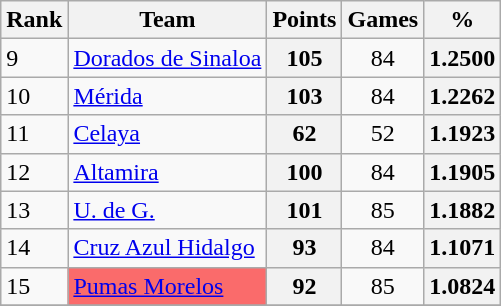<table class="wikitable">
<tr>
<th>Rank</th>
<th>Team</th>
<th>Points</th>
<th>Games</th>
<th>%</th>
</tr>
<tr>
<td rowspan=>9</td>
<td><a href='#'>Dorados de Sinaloa</a></td>
<th align="center">105</th>
<td align="center">84</td>
<th align="center">1.2500</th>
</tr>
<tr>
<td rowspan=>10</td>
<td><a href='#'>Mérida</a></td>
<th align="center">103</th>
<td align="center">84</td>
<th align="center">1.2262</th>
</tr>
<tr>
<td rowspan=>11</td>
<td><a href='#'>Celaya</a></td>
<th align="center">62</th>
<td align="center">52</td>
<th align="center">1.1923</th>
</tr>
<tr>
<td rowspan=>12</td>
<td><a href='#'>Altamira</a></td>
<th align="center">100</th>
<td align="center">84</td>
<th align="center">1.1905</th>
</tr>
<tr>
<td rowspan=>13</td>
<td><a href='#'>U. de G.</a></td>
<th align="center">101</th>
<td align="center">85</td>
<th align="center">1.1882</th>
</tr>
<tr>
<td rowspan=>14</td>
<td><a href='#'>Cruz Azul Hidalgo</a></td>
<th align="center">93</th>
<td align="center">84</td>
<th align="center">1.1071</th>
</tr>
<tr>
<td rowspan=>15</td>
<td bgcolor=#FA6B6B><a href='#'>Pumas Morelos</a></td>
<th align="center">92</th>
<td align="center">85</td>
<th align="center">1.0824</th>
</tr>
<tr>
</tr>
</table>
